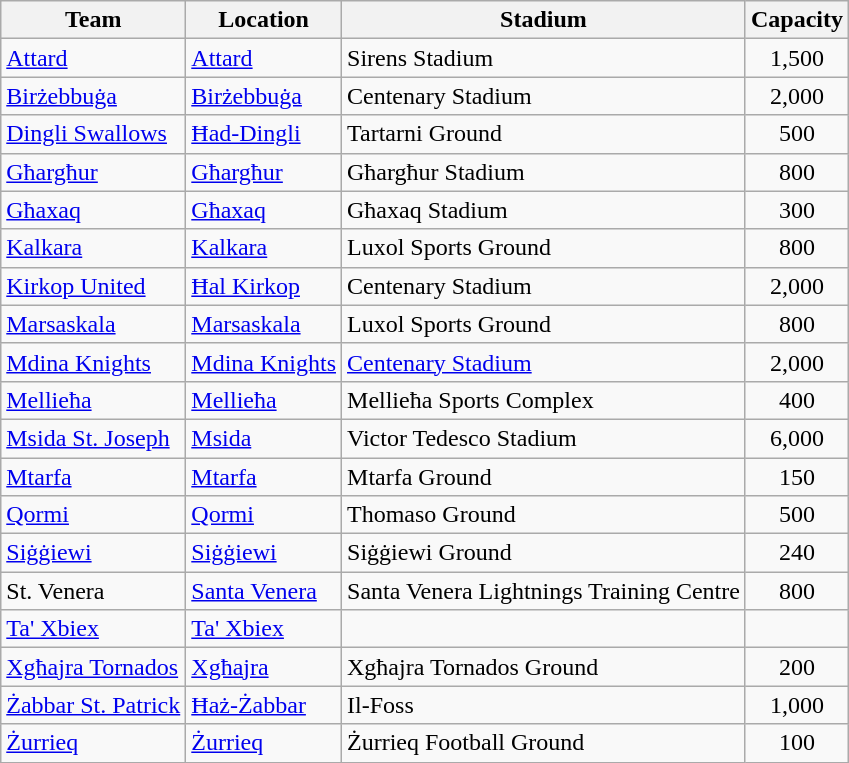<table class="wikitable sortable">
<tr>
<th>Team</th>
<th>Location</th>
<th>Stadium</th>
<th>Capacity</th>
</tr>
<tr>
<td><a href='#'>Attard</a></td>
<td><a href='#'>Attard</a></td>
<td>Sirens Stadium</td>
<td align="center">1,500</td>
</tr>
<tr>
<td><a href='#'>Birżebbuġa</a></td>
<td><a href='#'>Birżebbuġa</a></td>
<td>Centenary Stadium</td>
<td align="center">2,000</td>
</tr>
<tr>
<td><a href='#'>Dingli Swallows</a></td>
<td><a href='#'>Ħad-Dingli</a></td>
<td>Tartarni Ground</td>
<td align="center">500</td>
</tr>
<tr>
<td><a href='#'>Għargħur</a></td>
<td><a href='#'>Għargħur</a></td>
<td>Għargħur Stadium</td>
<td align="center">800</td>
</tr>
<tr>
<td><a href='#'>Għaxaq</a></td>
<td><a href='#'>Għaxaq</a></td>
<td>Għaxaq Stadium</td>
<td align="center">300</td>
</tr>
<tr>
<td><a href='#'>Kalkara</a></td>
<td><a href='#'>Kalkara</a></td>
<td>Luxol Sports Ground</td>
<td align="center">800</td>
</tr>
<tr>
<td><a href='#'>Kirkop United</a></td>
<td><a href='#'>Ħal Kirkop</a></td>
<td>Centenary Stadium</td>
<td align="center">2,000</td>
</tr>
<tr>
<td><a href='#'>Marsaskala</a></td>
<td><a href='#'>Marsaskala</a></td>
<td>Luxol Sports Ground</td>
<td align="center">800</td>
</tr>
<tr>
<td><a href='#'>Mdina Knights</a></td>
<td><a href='#'>Mdina Knights</a></td>
<td><a href='#'>Centenary Stadium</a></td>
<td align="center">2,000</td>
</tr>
<tr>
<td><a href='#'>Mellieħa</a></td>
<td><a href='#'>Mellieħa</a></td>
<td>Mellieħa Sports Complex</td>
<td align="center">400</td>
</tr>
<tr>
<td><a href='#'>Msida St. Joseph</a></td>
<td><a href='#'>Msida</a></td>
<td>Victor Tedesco Stadium</td>
<td align="center">6,000</td>
</tr>
<tr>
<td><a href='#'>Mtarfa</a></td>
<td><a href='#'>Mtarfa</a></td>
<td>Mtarfa Ground</td>
<td align="center">150</td>
</tr>
<tr>
<td><a href='#'>Qormi</a></td>
<td><a href='#'>Qormi</a></td>
<td>Thomaso Ground</td>
<td align="center">500</td>
</tr>
<tr>
<td><a href='#'>Siġġiewi</a></td>
<td><a href='#'>Siġġiewi</a></td>
<td>Siġġiewi Ground</td>
<td align="center">240</td>
</tr>
<tr>
<td>St. Venera</td>
<td><a href='#'>Santa Venera</a></td>
<td>Santa Venera Lightnings Training Centre</td>
<td align="center">800</td>
</tr>
<tr>
<td><a href='#'>Ta' Xbiex</a></td>
<td><a href='#'>Ta' Xbiex</a></td>
<td></td>
<td align="center"></td>
</tr>
<tr>
<td><a href='#'>Xgħajra Tornados</a></td>
<td><a href='#'>Xgħajra</a></td>
<td>Xgħajra Tornados Ground</td>
<td align="center">200</td>
</tr>
<tr>
<td><a href='#'>Żabbar St. Patrick</a></td>
<td><a href='#'>Ħaż-Żabbar</a></td>
<td>Il-Foss</td>
<td align="center">1,000</td>
</tr>
<tr>
<td><a href='#'>Żurrieq</a></td>
<td><a href='#'>Żurrieq</a></td>
<td>Żurrieq Football Ground</td>
<td align="center">100</td>
</tr>
</table>
